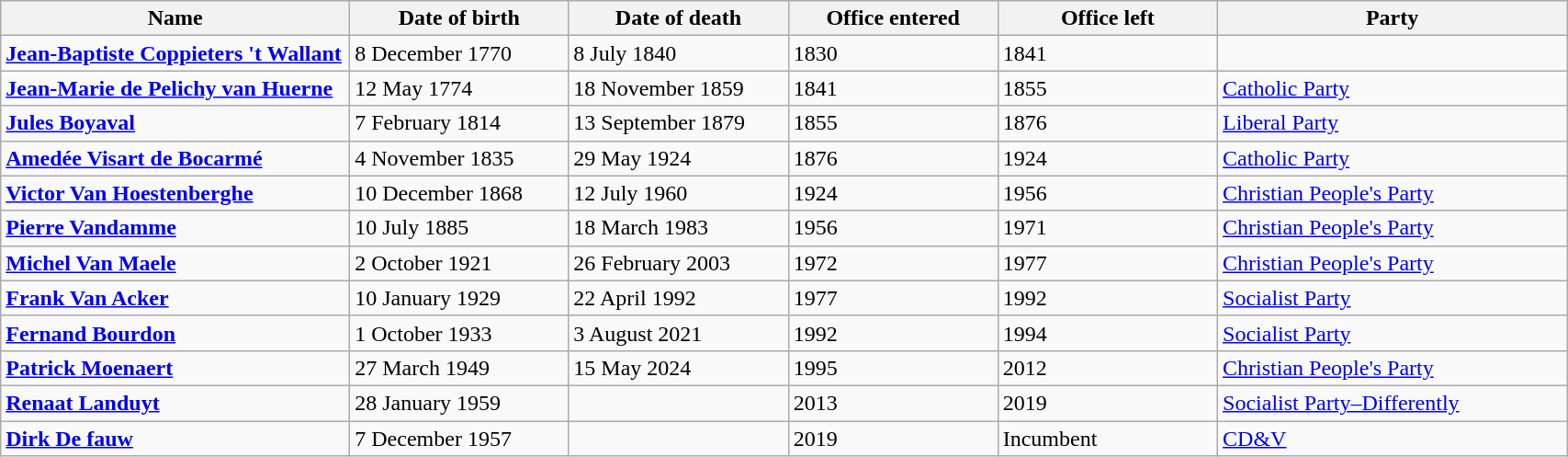<table width=90% class="wikitable">
<tr>
<th width=10%>Name</th>
<th width=6%>Date of birth</th>
<th width=6%>Date of death</th>
<th width=6%>Office entered</th>
<th width=6%>Office left</th>
<th width=10%>Party</th>
</tr>
<tr>
<td><strong><a href='#'>Jean-Baptiste Coppieters 't Wallant</a></strong></td>
<td>8 December 1770</td>
<td>8 July 1840</td>
<td>1830</td>
<td>1841</td>
<td></td>
</tr>
<tr>
<td><strong><a href='#'>Jean-Marie de Pelichy van Huerne</a></strong></td>
<td>12 May 1774</td>
<td>18 November 1859</td>
<td>1841</td>
<td>1855</td>
<td> <a href='#'>Catholic Party</a></td>
</tr>
<tr>
<td><strong><a href='#'>Jules Boyaval</a></strong></td>
<td>7 February 1814</td>
<td>13 September 1879</td>
<td>1855</td>
<td>1876</td>
<td> <a href='#'>Liberal Party</a></td>
</tr>
<tr>
<td><strong><a href='#'>Amedée Visart de Bocarmé</a></strong></td>
<td>4 November 1835</td>
<td>29 May 1924</td>
<td>1876</td>
<td>1924</td>
<td> <a href='#'>Catholic Party</a></td>
</tr>
<tr>
<td><strong><a href='#'>Victor Van Hoestenberghe</a></strong></td>
<td>10 December 1868</td>
<td>12 July 1960</td>
<td>1924</td>
<td>1956</td>
<td> <a href='#'>Christian People's Party</a></td>
</tr>
<tr>
<td><strong><a href='#'>Pierre Vandamme</a></strong></td>
<td>10 July 1885</td>
<td>18 March 1983</td>
<td>1956</td>
<td>1971</td>
<td> <a href='#'>Christian People's Party</a></td>
</tr>
<tr>
<td><strong><a href='#'>Michel Van Maele</a></strong></td>
<td>2 October 1921</td>
<td>26 February 2003</td>
<td>1972</td>
<td>1977</td>
<td> <a href='#'>Christian People's Party</a></td>
</tr>
<tr>
<td><strong><a href='#'>Frank Van Acker</a></strong></td>
<td>10 January 1929</td>
<td>22 April 1992</td>
<td>1977</td>
<td>1992</td>
<td> <a href='#'>Socialist Party</a></td>
</tr>
<tr>
<td><strong><a href='#'>Fernand Bourdon</a></strong></td>
<td>1 October 1933</td>
<td>3 August 2021</td>
<td>1992</td>
<td>1994</td>
<td> <a href='#'>Socialist Party</a></td>
</tr>
<tr>
<td><strong><a href='#'>Patrick Moenaert</a></strong></td>
<td>27 March 1949</td>
<td>15 May 2024</td>
<td>1995</td>
<td>2012</td>
<td> <a href='#'>Christian People's Party</a></td>
</tr>
<tr>
<td><strong><a href='#'>Renaat Landuyt</a></strong></td>
<td>28 January 1959</td>
<td></td>
<td>2013</td>
<td>2019</td>
<td> <a href='#'>Socialist Party–Differently</a></td>
</tr>
<tr>
<td><strong><a href='#'>Dirk De fauw</a></strong></td>
<td>7 December 1957</td>
<td></td>
<td>2019</td>
<td>Incumbent</td>
<td> <a href='#'>CD&V</a></td>
</tr>
</table>
